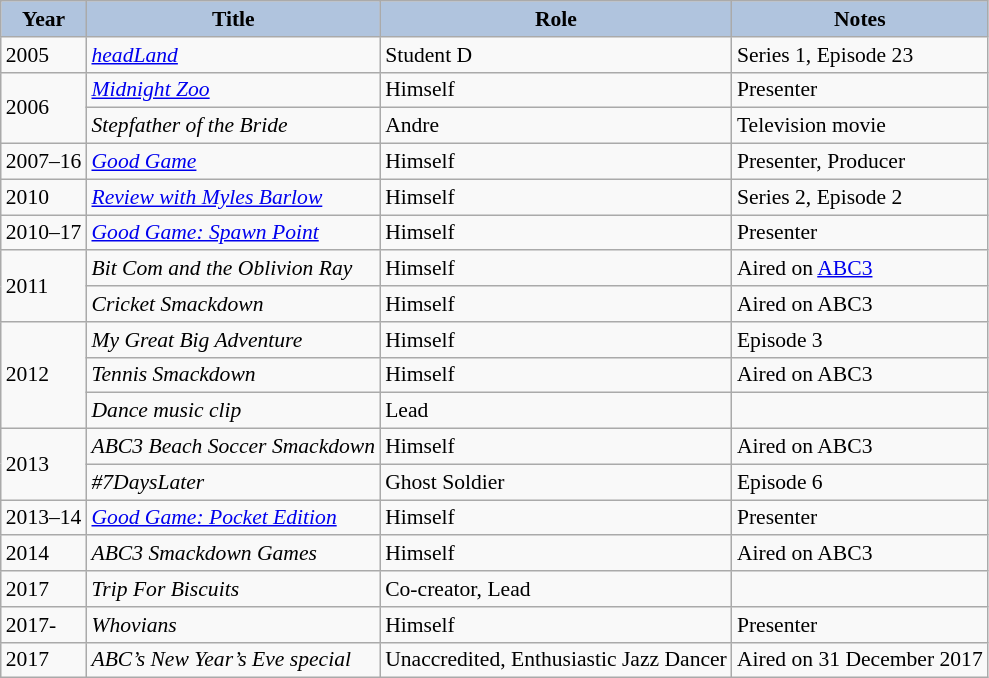<table class="wikitable" style="font-size:90%;">
<tr>
<th style="background:#B0C4DE;">Year</th>
<th style="background:#B0C4DE;">Title</th>
<th style="background:#B0C4DE;">Role</th>
<th style="background:#B0C4DE;">Notes</th>
</tr>
<tr>
<td>2005</td>
<td><em><a href='#'>headLand</a></em></td>
<td>Student D</td>
<td>Series 1, Episode 23</td>
</tr>
<tr>
<td rowspan="2">2006</td>
<td><em><a href='#'>Midnight Zoo</a></em></td>
<td>Himself</td>
<td>Presenter</td>
</tr>
<tr>
<td><em>Stepfather of the Bride</em></td>
<td>Andre</td>
<td>Television movie</td>
</tr>
<tr>
<td>2007–16</td>
<td><em><a href='#'>Good Game</a></em></td>
<td>Himself</td>
<td>Presenter, Producer</td>
</tr>
<tr>
<td>2010</td>
<td><em><a href='#'>Review with Myles Barlow</a></em></td>
<td>Himself</td>
<td>Series 2, Episode 2</td>
</tr>
<tr>
<td>2010–17</td>
<td><em><a href='#'>Good Game: Spawn Point</a></em></td>
<td>Himself</td>
<td>Presenter</td>
</tr>
<tr>
<td rowspan="2">2011</td>
<td><em>Bit Com and the Oblivion Ray</em></td>
<td>Himself</td>
<td>Aired on <a href='#'>ABC3</a></td>
</tr>
<tr>
<td><em>Cricket Smackdown</em></td>
<td>Himself</td>
<td>Aired on ABC3</td>
</tr>
<tr>
<td rowspan="3">2012</td>
<td><em>My Great Big Adventure</em></td>
<td>Himself</td>
<td>Episode 3</td>
</tr>
<tr>
<td><em>Tennis Smackdown</em></td>
<td>Himself</td>
<td>Aired on ABC3</td>
</tr>
<tr>
<td><em>Dance music clip</em></td>
<td>Lead</td>
<td></td>
</tr>
<tr>
<td rowspan="2">2013</td>
<td><em>ABC3 Beach Soccer Smackdown</em></td>
<td>Himself</td>
<td>Aired on ABC3</td>
</tr>
<tr>
<td><em>#7DaysLater</em></td>
<td>Ghost Soldier</td>
<td>Episode 6</td>
</tr>
<tr>
<td>2013–14</td>
<td><em><a href='#'>Good Game: Pocket Edition</a></em></td>
<td>Himself</td>
<td>Presenter</td>
</tr>
<tr>
<td>2014</td>
<td><em>ABC3 Smackdown Games</em></td>
<td>Himself</td>
<td>Aired on ABC3</td>
</tr>
<tr>
<td>2017</td>
<td><em>Trip For Biscuits</em></td>
<td>Co-creator, Lead</td>
<td></td>
</tr>
<tr>
<td>2017-</td>
<td><em>Whovians</em></td>
<td>Himself</td>
<td>Presenter</td>
</tr>
<tr>
<td>2017</td>
<td><em>ABC’s New Year’s Eve special</em></td>
<td>Unaccredited, Enthusiastic Jazz Dancer</td>
<td>Aired on 31 December 2017</td>
</tr>
</table>
